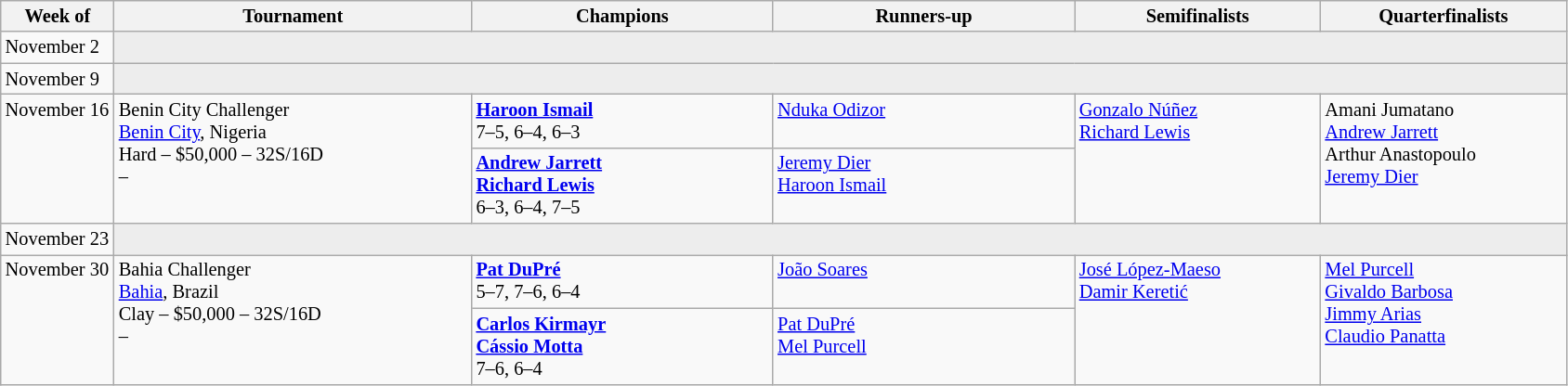<table class="wikitable" style="font-size:85%;">
<tr>
<th width="75">Week of</th>
<th width="250">Tournament</th>
<th width="210">Champions</th>
<th width="210">Runners-up</th>
<th width="170">Semifinalists</th>
<th width="170">Quarterfinalists</th>
</tr>
<tr valign="top">
<td rowspan="1">November 2</td>
<td colspan="5" bgcolor="#ededed"></td>
</tr>
<tr valign="top">
<td rowspan="1">November 9</td>
<td colspan="5" bgcolor="#ededed"></td>
</tr>
<tr valign="top">
<td rowspan="2">November 16</td>
<td rowspan="2">Benin City Challenger<br> <a href='#'>Benin City</a>, Nigeria<br>Hard – $50,000 – 32S/16D<br>  – </td>
<td> <strong><a href='#'>Haroon Ismail</a></strong> <br>7–5, 6–4, 6–3</td>
<td> <a href='#'>Nduka Odizor</a></td>
<td rowspan="2"> <a href='#'>Gonzalo Núñez</a> <br>  <a href='#'>Richard Lewis</a></td>
<td rowspan="2"> Amani Jumatano <br>  <a href='#'>Andrew Jarrett</a> <br> Arthur Anastopoulo <br>  <a href='#'>Jeremy Dier</a></td>
</tr>
<tr valign="top">
<td> <strong><a href='#'>Andrew Jarrett</a></strong> <br> <strong><a href='#'>Richard Lewis</a></strong><br>6–3, 6–4, 7–5</td>
<td> <a href='#'>Jeremy Dier</a><br> <a href='#'>Haroon Ismail</a></td>
</tr>
<tr valign="top">
<td rowspan="1">November 23</td>
<td colspan="5" bgcolor="#ededed"></td>
</tr>
<tr valign="top">
<td rowspan="2">November 30</td>
<td rowspan="2">Bahia Challenger<br> <a href='#'>Bahia</a>, Brazil<br>Clay – $50,000 – 32S/16D<br>  – </td>
<td> <strong><a href='#'>Pat DuPré</a></strong> <br>5–7, 7–6, 6–4</td>
<td> <a href='#'>João Soares</a></td>
<td rowspan="2"> <a href='#'>José López-Maeso</a> <br>  <a href='#'>Damir Keretić</a></td>
<td rowspan="2"> <a href='#'>Mel Purcell</a> <br>  <a href='#'>Givaldo Barbosa</a> <br> <a href='#'>Jimmy Arias</a> <br>  <a href='#'>Claudio Panatta</a></td>
</tr>
<tr valign="top">
<td> <strong><a href='#'>Carlos Kirmayr</a></strong> <br> <strong><a href='#'>Cássio Motta</a></strong><br>7–6, 6–4</td>
<td> <a href='#'>Pat DuPré</a><br> <a href='#'>Mel Purcell</a></td>
</tr>
</table>
